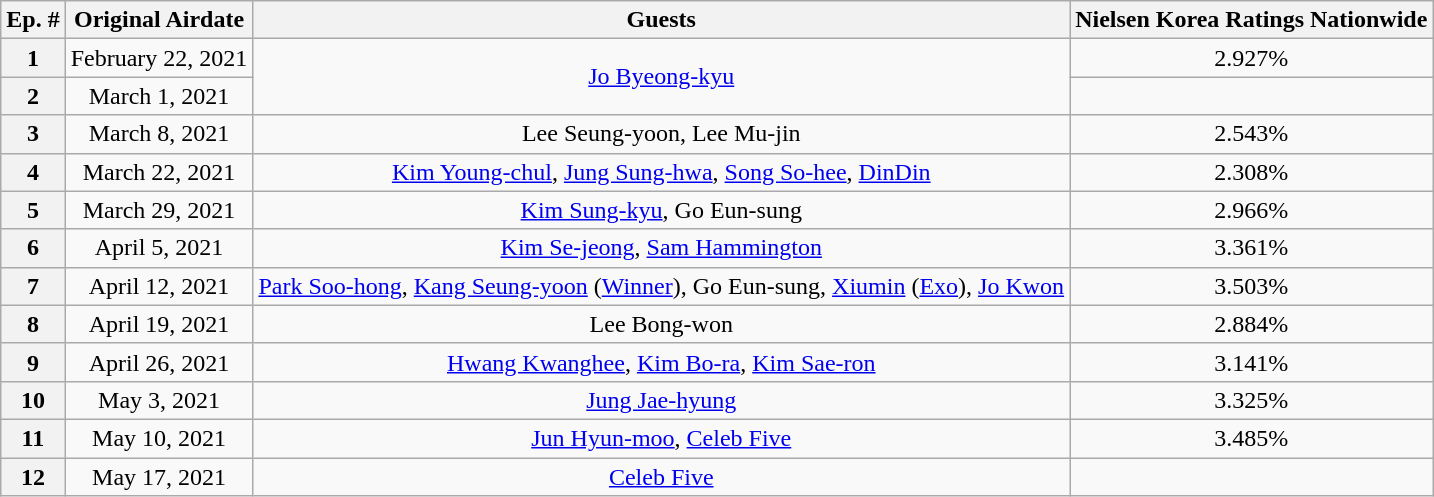<table class=wikitable style=text-align:center>
<tr>
<th>Ep. #</th>
<th>Original Airdate</th>
<th>Guests</th>
<th>Nielsen Korea Ratings Nationwide</th>
</tr>
<tr>
<th>1</th>
<td>February 22, 2021</td>
<td rowspan="2"><a href='#'>Jo Byeong-kyu</a></td>
<td>2.927%</td>
</tr>
<tr>
<th>2</th>
<td>March 1, 2021</td>
<td></td>
</tr>
<tr>
<th>3</th>
<td>March 8, 2021</td>
<td>Lee Seung-yoon, Lee Mu-jin</td>
<td>2.543%</td>
</tr>
<tr>
<th>4</th>
<td>March 22, 2021</td>
<td><a href='#'>Kim Young-chul</a>, <a href='#'>Jung Sung-hwa</a>, <a href='#'>Song So-hee</a>, <a href='#'>DinDin</a></td>
<td>2.308%</td>
</tr>
<tr>
<th>5</th>
<td>March 29, 2021</td>
<td><a href='#'>Kim Sung-kyu</a>, Go Eun-sung</td>
<td>2.966%</td>
</tr>
<tr>
<th>6</th>
<td>April 5, 2021</td>
<td><a href='#'>Kim Se-jeong</a>, <a href='#'>Sam Hammington</a></td>
<td>3.361%</td>
</tr>
<tr>
<th>7</th>
<td>April 12, 2021</td>
<td><a href='#'>Park Soo-hong</a>, <a href='#'>Kang Seung-yoon</a> (<a href='#'>Winner</a>), Go Eun-sung, <a href='#'>Xiumin</a> (<a href='#'>Exo</a>), <a href='#'>Jo Kwon</a></td>
<td>3.503%</td>
</tr>
<tr>
<th>8</th>
<td>April 19, 2021</td>
<td>Lee Bong-won</td>
<td>2.884%</td>
</tr>
<tr>
<th>9</th>
<td>April 26, 2021</td>
<td><a href='#'>Hwang Kwanghee</a>, <a href='#'>Kim Bo-ra</a>, <a href='#'>Kim Sae-ron</a></td>
<td>3.141%</td>
</tr>
<tr>
<th>10</th>
<td>May 3, 2021</td>
<td><a href='#'>Jung Jae-hyung</a></td>
<td>3.325%</td>
</tr>
<tr>
<th>11</th>
<td>May 10, 2021</td>
<td><a href='#'>Jun Hyun-moo</a>, <a href='#'>Celeb Five</a></td>
<td>3.485%</td>
</tr>
<tr>
<th>12</th>
<td>May 17, 2021</td>
<td><a href='#'>Celeb Five</a></td>
<td></td>
</tr>
</table>
